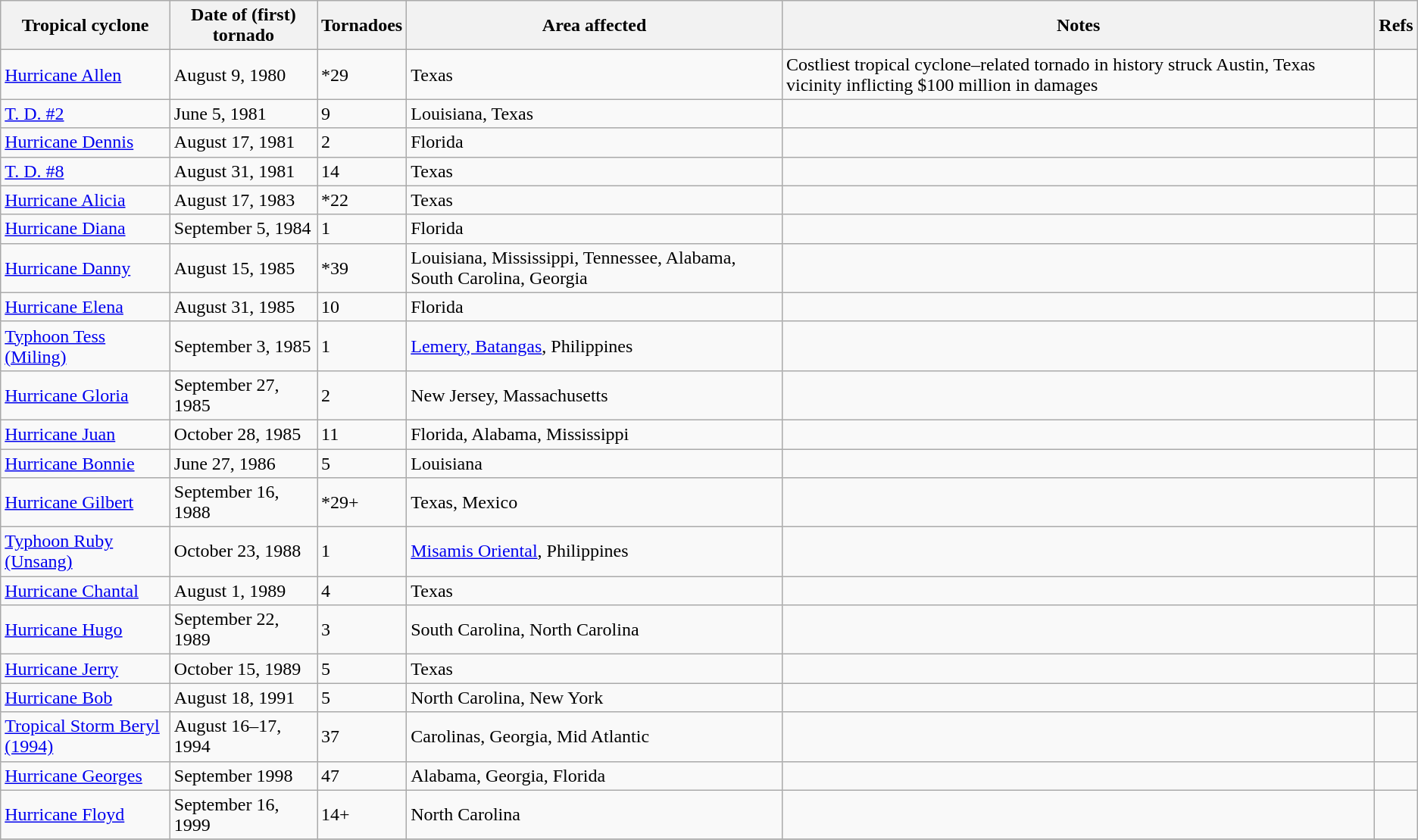<table class="wikitable">
<tr>
<th>Tropical cyclone</th>
<th>Date of (first) tornado</th>
<th>Tornadoes</th>
<th>Area affected</th>
<th>Notes</th>
<th>Refs</th>
</tr>
<tr>
<td><a href='#'>Hurricane Allen</a></td>
<td>August 9, 1980</td>
<td>*29</td>
<td>Texas</td>
<td>Costliest tropical cyclone–related tornado in history struck Austin, Texas vicinity inflicting $100 million in damages</td>
<td></td>
</tr>
<tr>
<td><a href='#'>T. D. #2</a></td>
<td>June 5, 1981</td>
<td>9</td>
<td>Louisiana, Texas</td>
<td></td>
<td></td>
</tr>
<tr>
<td><a href='#'>Hurricane Dennis</a></td>
<td>August 17, 1981</td>
<td>2</td>
<td>Florida</td>
<td></td>
<td></td>
</tr>
<tr>
<td><a href='#'>T. D. #8</a></td>
<td>August 31, 1981</td>
<td>14</td>
<td>Texas</td>
<td></td>
<td></td>
</tr>
<tr>
<td><a href='#'>Hurricane Alicia</a></td>
<td>August 17, 1983</td>
<td>*22</td>
<td>Texas</td>
<td></td>
<td></td>
</tr>
<tr>
<td><a href='#'>Hurricane Diana</a></td>
<td>September 5, 1984</td>
<td>1</td>
<td>Florida</td>
<td></td>
<td></td>
</tr>
<tr>
<td><a href='#'>Hurricane Danny</a></td>
<td>August 15, 1985</td>
<td>*39</td>
<td>Louisiana, Mississippi, Tennessee, Alabama, South Carolina, Georgia</td>
<td></td>
<td></td>
</tr>
<tr>
<td><a href='#'>Hurricane Elena</a></td>
<td>August 31, 1985</td>
<td>10</td>
<td>Florida</td>
<td></td>
<td></td>
</tr>
<tr>
<td><a href='#'>Typhoon Tess (Miling)</a></td>
<td>September 3, 1985</td>
<td>1</td>
<td><a href='#'>Lemery, Batangas</a>, Philippines</td>
<td></td>
<td></td>
</tr>
<tr>
<td><a href='#'>Hurricane Gloria</a></td>
<td>September 27, 1985</td>
<td>2</td>
<td>New Jersey, Massachusetts</td>
<td></td>
<td></td>
</tr>
<tr>
<td><a href='#'>Hurricane Juan</a></td>
<td>October 28, 1985</td>
<td>11</td>
<td>Florida, Alabama, Mississippi</td>
<td></td>
<td></td>
</tr>
<tr>
<td><a href='#'>Hurricane Bonnie</a></td>
<td>June 27, 1986</td>
<td>5</td>
<td>Louisiana</td>
<td></td>
<td></td>
</tr>
<tr>
<td><a href='#'>Hurricane Gilbert</a></td>
<td>September 16, 1988</td>
<td>*29+</td>
<td>Texas, Mexico</td>
<td></td>
<td></td>
</tr>
<tr>
<td><a href='#'>Typhoon Ruby (Unsang)</a></td>
<td>October 23, 1988</td>
<td>1</td>
<td><a href='#'>Misamis Oriental</a>, Philippines</td>
<td></td>
<td></td>
</tr>
<tr>
<td><a href='#'>Hurricane Chantal</a></td>
<td>August 1, 1989</td>
<td>4</td>
<td>Texas</td>
<td></td>
<td></td>
</tr>
<tr>
<td><a href='#'>Hurricane Hugo</a></td>
<td>September 22, 1989</td>
<td>3</td>
<td>South Carolina, North Carolina</td>
<td></td>
<td></td>
</tr>
<tr>
<td><a href='#'>Hurricane Jerry</a></td>
<td>October 15, 1989</td>
<td>5</td>
<td>Texas</td>
<td></td>
<td></td>
</tr>
<tr>
<td><a href='#'>Hurricane Bob</a></td>
<td>August 18, 1991</td>
<td>5</td>
<td>North Carolina, New York</td>
<td></td>
<td></td>
</tr>
<tr>
<td><a href='#'>Tropical Storm Beryl (1994)</a></td>
<td>August 16–17, 1994</td>
<td>37</td>
<td>Carolinas, Georgia, Mid Atlantic</td>
<td></td>
<td></td>
</tr>
<tr>
<td><a href='#'>Hurricane Georges</a></td>
<td>September 1998</td>
<td>47</td>
<td>Alabama, Georgia, Florida</td>
<td></td>
<td></td>
</tr>
<tr>
<td><a href='#'>Hurricane Floyd</a></td>
<td>September 16, 1999</td>
<td>14+</td>
<td>North Carolina</td>
<td></td>
<td></td>
</tr>
<tr>
</tr>
</table>
